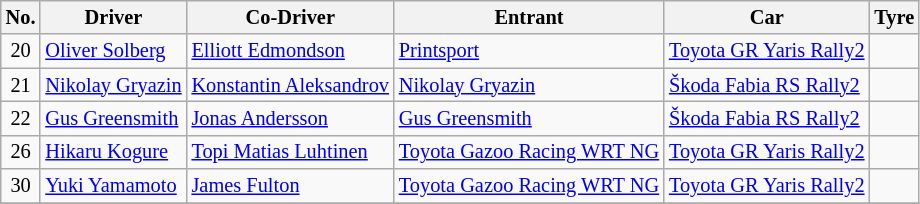<table class="wikitable" style="font-size: 85%;">
<tr>
<th>No.</th>
<th>Driver</th>
<th>Co-Driver</th>
<th>Entrant</th>
<th>Car</th>
<th>Tyre</th>
</tr>
<tr>
<td align="center">20</td>
<td> <a href='#'>Oliver Solberg</a></td>
<td> <a href='#'>Elliott Edmondson</a></td>
<td> <a href='#'>Printsport</a></td>
<td><a href='#'>Toyota GR Yaris Rally2</a></td>
<td align="center"></td>
</tr>
<tr>
<td align="center">21</td>
<td> <a href='#'>Nikolay Gryazin</a></td>
<td> <a href='#'>Konstantin Aleksandrov</a></td>
<td> <a href='#'>Nikolay Gryazin</a></td>
<td><a href='#'>Škoda Fabia RS Rally2</a></td>
<td align="center"></td>
</tr>
<tr>
<td align="center">22</td>
<td> <a href='#'>Gus Greensmith</a></td>
<td> <a href='#'>Jonas Andersson</a></td>
<td> <a href='#'>Gus Greensmith</a></td>
<td><a href='#'>Škoda Fabia RS Rally2</a></td>
<td align="center"></td>
</tr>
<tr>
<td align="center">26</td>
<td> <a href='#'>Hikaru Kogure</a></td>
<td> <a href='#'>Topi Matias Luhtinen</a></td>
<td> <a href='#'>Toyota Gazoo Racing WRT NG</a></td>
<td><a href='#'>Toyota GR Yaris Rally2</a></td>
<td align="center"></td>
</tr>
<tr>
<td align="center">30</td>
<td> <a href='#'>Yuki Yamamoto</a></td>
<td> <a href='#'>James Fulton</a></td>
<td> <a href='#'>Toyota Gazoo Racing WRT NG</a></td>
<td><a href='#'>Toyota GR Yaris Rally2</a></td>
<td align="center"></td>
</tr>
<tr>
</tr>
</table>
